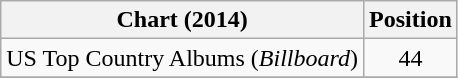<table class="wikitable">
<tr>
<th>Chart (2014)</th>
<th>Position</th>
</tr>
<tr>
<td>US Top Country Albums (<em>Billboard</em>)</td>
<td style="text-align:center;">44</td>
</tr>
<tr>
</tr>
</table>
